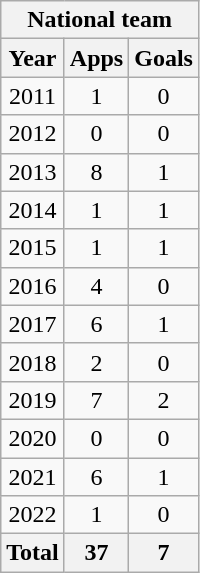<table class="wikitable" style="text-align:center">
<tr>
<th colspan=3>National team</th>
</tr>
<tr>
<th>Year</th>
<th>Apps</th>
<th>Goals</th>
</tr>
<tr>
<td>2011</td>
<td>1</td>
<td>0</td>
</tr>
<tr>
<td>2012</td>
<td>0</td>
<td>0</td>
</tr>
<tr>
<td>2013</td>
<td>8</td>
<td>1</td>
</tr>
<tr>
<td>2014</td>
<td>1</td>
<td>1</td>
</tr>
<tr>
<td>2015</td>
<td>1</td>
<td>1</td>
</tr>
<tr>
<td>2016</td>
<td>4</td>
<td>0</td>
</tr>
<tr>
<td>2017</td>
<td>6</td>
<td>1</td>
</tr>
<tr>
<td>2018</td>
<td>2</td>
<td>0</td>
</tr>
<tr>
<td>2019</td>
<td>7</td>
<td>2</td>
</tr>
<tr>
<td>2020</td>
<td>0</td>
<td>0</td>
</tr>
<tr>
<td>2021</td>
<td>6</td>
<td>1</td>
</tr>
<tr>
<td>2022</td>
<td>1</td>
<td>0</td>
</tr>
<tr>
<th>Total</th>
<th>37</th>
<th>7</th>
</tr>
</table>
